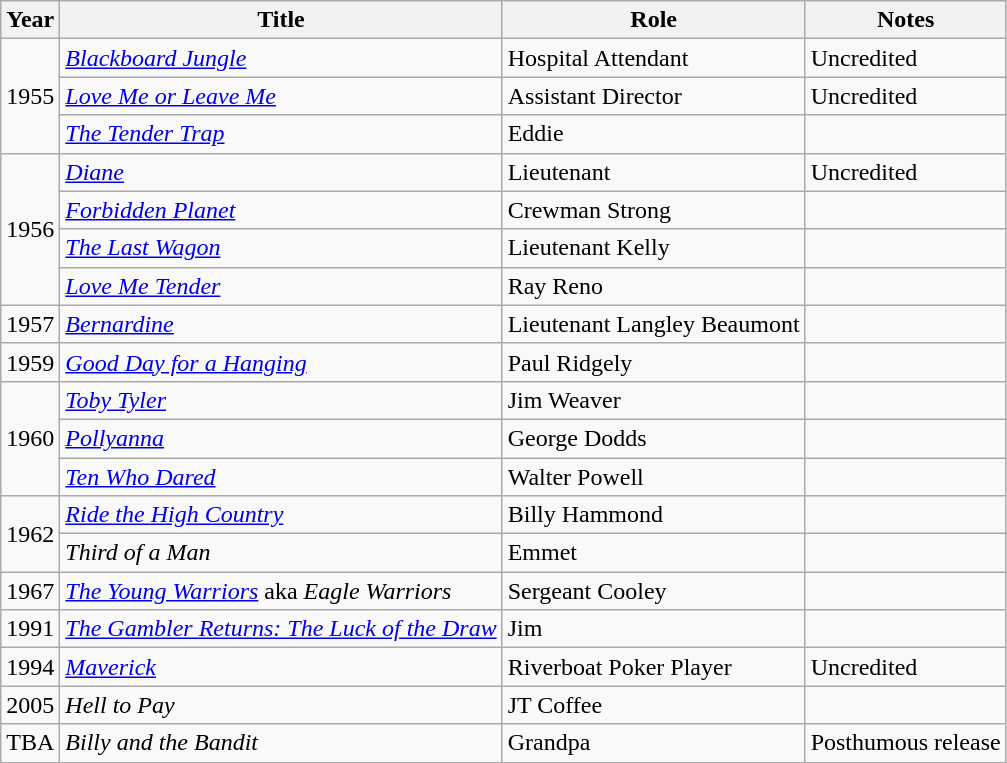<table class="wikitable">
<tr>
<th>Year</th>
<th>Title</th>
<th>Role</th>
<th>Notes</th>
</tr>
<tr>
<td rowspan=3>1955</td>
<td><em><a href='#'>Blackboard Jungle</a></em></td>
<td>Hospital Attendant</td>
<td>Uncredited</td>
</tr>
<tr>
<td><em><a href='#'>Love Me or Leave Me</a></em></td>
<td>Assistant Director</td>
<td>Uncredited</td>
</tr>
<tr>
<td><em><a href='#'>The Tender Trap</a></em></td>
<td>Eddie</td>
<td></td>
</tr>
<tr>
<td rowspan=4>1956</td>
<td><em><a href='#'>Diane</a></em></td>
<td>Lieutenant</td>
<td>Uncredited</td>
</tr>
<tr>
<td><em><a href='#'>Forbidden Planet</a></em></td>
<td>Crewman Strong</td>
<td></td>
</tr>
<tr>
<td><em><a href='#'>The Last Wagon</a></em></td>
<td>Lieutenant Kelly</td>
<td></td>
</tr>
<tr>
<td><em><a href='#'>Love Me Tender</a></em></td>
<td>Ray Reno</td>
<td></td>
</tr>
<tr>
<td>1957</td>
<td><em><a href='#'>Bernardine</a></em></td>
<td>Lieutenant Langley Beaumont</td>
<td></td>
</tr>
<tr>
<td>1959</td>
<td><em><a href='#'>Good Day for a Hanging</a></em></td>
<td>Paul Ridgely</td>
<td></td>
</tr>
<tr>
<td rowspan=3>1960</td>
<td><em><a href='#'>Toby Tyler</a></em></td>
<td>Jim Weaver</td>
<td></td>
</tr>
<tr>
<td><em><a href='#'>Pollyanna</a></em></td>
<td>George Dodds</td>
<td></td>
</tr>
<tr>
<td><em><a href='#'>Ten Who Dared</a></em></td>
<td>Walter Powell</td>
<td></td>
</tr>
<tr>
<td rowspan=2>1962</td>
<td><em><a href='#'>Ride the High Country</a></em></td>
<td>Billy Hammond</td>
<td></td>
</tr>
<tr>
<td><em>Third of a Man</em></td>
<td>Emmet</td>
<td></td>
</tr>
<tr>
<td>1967</td>
<td><em><a href='#'>The Young Warriors</a></em> aka <em>Eagle Warriors</em></td>
<td>Sergeant Cooley</td>
<td></td>
</tr>
<tr>
<td>1991</td>
<td><em><a href='#'>The Gambler Returns: The Luck of the Draw</a></em></td>
<td>Jim</td>
<td></td>
</tr>
<tr>
<td>1994</td>
<td><em><a href='#'>Maverick</a></em></td>
<td>Riverboat Poker Player</td>
<td>Uncredited</td>
</tr>
<tr>
<td>2005</td>
<td><em>Hell to Pay</em></td>
<td>JT Coffee</td>
<td></td>
</tr>
<tr>
<td>TBA</td>
<td><em>Billy and the Bandit</em></td>
<td>Grandpa</td>
<td>Posthumous release</td>
</tr>
</table>
